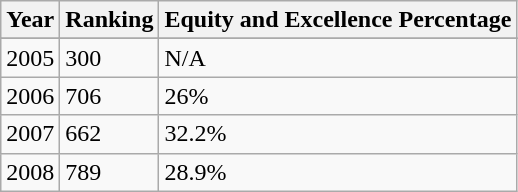<table class=wikitable>
<tr>
<th>Year</th>
<th>Ranking</th>
<th>Equity and Excellence Percentage</th>
</tr>
<tr bgcolor="eeeeee">
</tr>
<tr>
<td>2005</td>
<td>300</td>
<td>N/A</td>
</tr>
<tr>
<td>2006</td>
<td>706</td>
<td>26%</td>
</tr>
<tr>
<td>2007</td>
<td>662</td>
<td>32.2%</td>
</tr>
<tr>
<td>2008</td>
<td>789</td>
<td>28.9%</td>
</tr>
</table>
